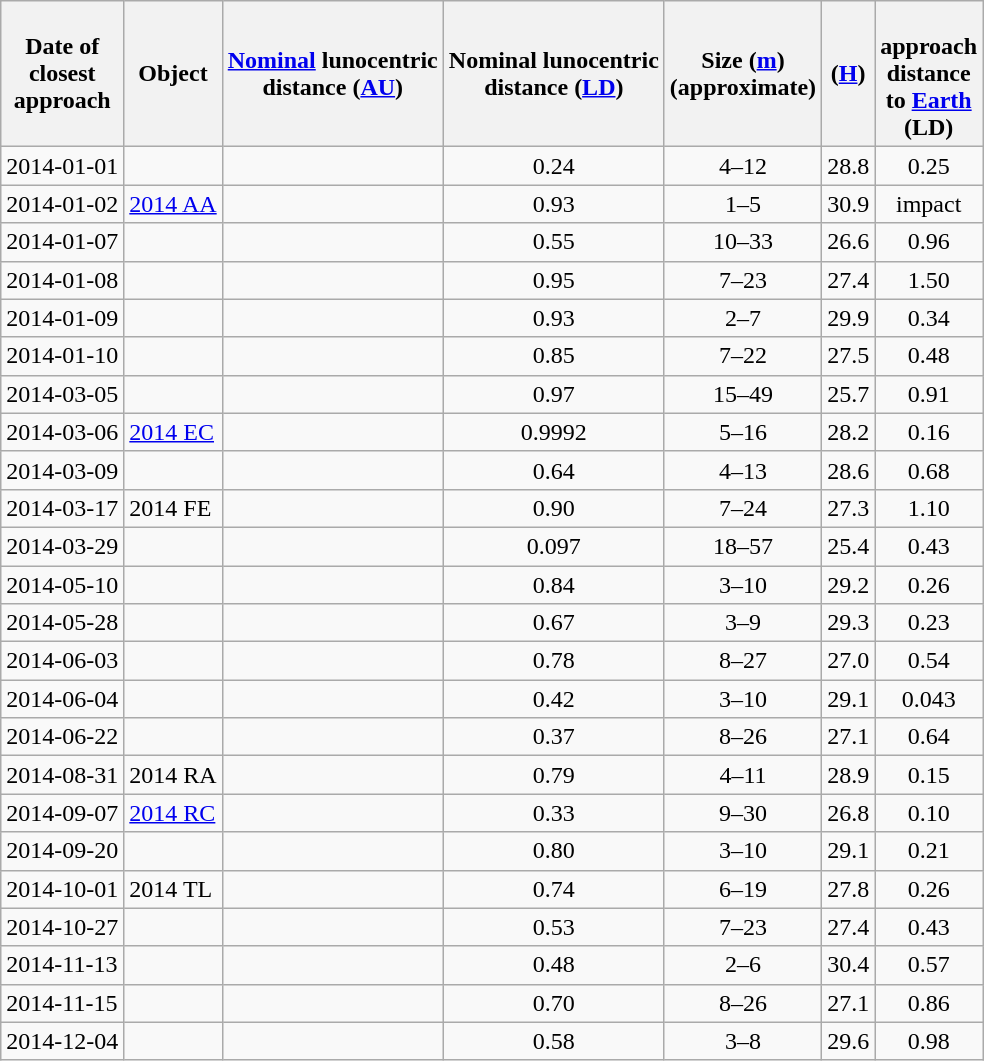<table class="wikitable sortable">
<tr>
<th>Date of<br>closest<br>approach</th>
<th>Object</th>
<th><a href='#'>Nominal</a> lunocentric<br>distance (<a href='#'>AU</a>)</th>
<th>Nominal lunocentric<br>distance (<a href='#'>LD</a>)</th>
<th data-sort-type="number">Size (<a href='#'>m</a>)<br>(approximate)</th>
<th>(<a href='#'>H</a>)</th>
<th><br>approach<br>distance<br>to <a href='#'>Earth</a><br> (LD)</th>
</tr>
<tr>
<td>2014-01-01</td>
<td></td>
<td></td>
<td align="center">0.24</td>
<td align="center">4–12</td>
<td align="center">28.8</td>
<td align="center">0.25</td>
</tr>
<tr>
<td>2014-01-02</td>
<td><a href='#'>2014 AA</a></td>
<td></td>
<td align="center">0.93</td>
<td align="center">1–5</td>
<td align="center">30.9</td>
<td align="center">impact</td>
</tr>
<tr>
<td>2014-01-07</td>
<td></td>
<td></td>
<td align="center">0.55</td>
<td align="center">10–33</td>
<td align="center">26.6</td>
<td align="center">0.96</td>
</tr>
<tr>
<td>2014-01-08</td>
<td></td>
<td></td>
<td align="center">0.95</td>
<td align="center">7–23</td>
<td align="center">27.4</td>
<td align="center">1.50</td>
</tr>
<tr>
<td>2014-01-09</td>
<td></td>
<td></td>
<td align="center">0.93</td>
<td align="center">2–7</td>
<td align="center">29.9</td>
<td align="center">0.34</td>
</tr>
<tr>
<td>2014-01-10</td>
<td></td>
<td></td>
<td align="center">0.85</td>
<td align="center">7–22</td>
<td align="center">27.5</td>
<td align="center">0.48</td>
</tr>
<tr>
<td>2014-03-05</td>
<td></td>
<td></td>
<td align="center">0.97</td>
<td align="center">15–49</td>
<td align="center">25.7</td>
<td align="center">0.91</td>
</tr>
<tr>
<td>2014-03-06</td>
<td><a href='#'>2014 EC</a></td>
<td></td>
<td align="center">0.9992</td>
<td align="center">5–16</td>
<td align="center">28.2</td>
<td align="center">0.16</td>
</tr>
<tr>
<td>2014-03-09</td>
<td></td>
<td></td>
<td align="center">0.64</td>
<td align="center">4–13</td>
<td align="center">28.6</td>
<td align="center">0.68</td>
</tr>
<tr>
<td>2014-03-17</td>
<td>2014 FE</td>
<td></td>
<td align="center">0.90</td>
<td align="center">7–24</td>
<td align="center">27.3</td>
<td align="center">1.10</td>
</tr>
<tr>
<td>2014-03-29</td>
<td></td>
<td></td>
<td align="center">0.097</td>
<td align="center">18–57</td>
<td align="center">25.4</td>
<td align="center">0.43</td>
</tr>
<tr>
<td>2014-05-10</td>
<td></td>
<td></td>
<td align="center">0.84</td>
<td align="center">3–10</td>
<td align="center">29.2</td>
<td align="center">0.26</td>
</tr>
<tr>
<td>2014-05-28</td>
<td></td>
<td></td>
<td align="center">0.67</td>
<td align="center">3–9</td>
<td align="center">29.3</td>
<td align="center">0.23</td>
</tr>
<tr>
<td>2014-06-03</td>
<td></td>
<td></td>
<td align="center">0.78</td>
<td align="center">8–27</td>
<td align="center">27.0</td>
<td align="center">0.54</td>
</tr>
<tr>
<td>2014-06-04</td>
<td></td>
<td></td>
<td align="center">0.42</td>
<td align="center">3–10</td>
<td align="center">29.1</td>
<td align="center">0.043</td>
</tr>
<tr>
<td>2014-06-22</td>
<td></td>
<td></td>
<td align="center">0.37</td>
<td align="center">8–26</td>
<td align="center">27.1</td>
<td align="center">0.64</td>
</tr>
<tr>
<td>2014-08-31</td>
<td>2014 RA</td>
<td></td>
<td align="center">0.79</td>
<td align="center">4–11</td>
<td align="center">28.9</td>
<td align="center">0.15</td>
</tr>
<tr>
<td>2014-09-07</td>
<td><a href='#'>2014 RC</a></td>
<td></td>
<td align="center">0.33</td>
<td align="center">9–30</td>
<td align="center">26.8</td>
<td align="center">0.10</td>
</tr>
<tr>
<td>2014-09-20</td>
<td></td>
<td></td>
<td align="center">0.80</td>
<td align="center">3–10</td>
<td align="center">29.1</td>
<td align="center">0.21</td>
</tr>
<tr>
<td>2014-10-01</td>
<td>2014 TL</td>
<td></td>
<td align="center">0.74</td>
<td align="center">6–19</td>
<td align="center">27.8</td>
<td align="center">0.26</td>
</tr>
<tr>
<td>2014-10-27</td>
<td></td>
<td></td>
<td align="center">0.53</td>
<td align="center">7–23</td>
<td align="center">27.4</td>
<td align="center">0.43</td>
</tr>
<tr>
<td>2014-11-13</td>
<td></td>
<td></td>
<td align="center">0.48</td>
<td align="center">2–6</td>
<td align="center">30.4</td>
<td align="center">0.57</td>
</tr>
<tr>
<td>2014-11-15</td>
<td></td>
<td></td>
<td align="center">0.70</td>
<td align="center">8–26</td>
<td align="center">27.1</td>
<td align="center">0.86</td>
</tr>
<tr>
<td>2014-12-04</td>
<td></td>
<td></td>
<td align="center">0.58</td>
<td align="center">3–8</td>
<td align="center">29.6</td>
<td align="center">0.98</td>
</tr>
</table>
